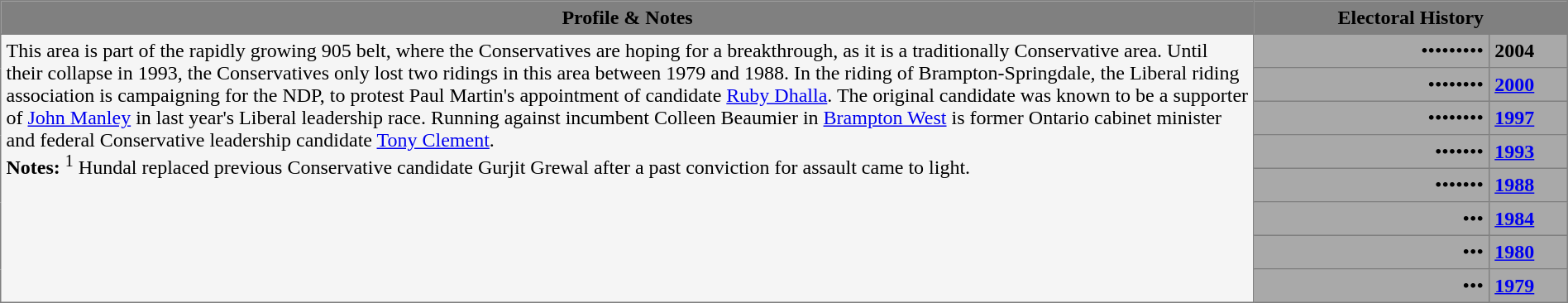<table border="1" cellpadding="4" cellspacing="0" style="border-collapse: collapse">
<tr bgcolor=gray>
<th width=80%>Profile & Notes</th>
<th colspan=2>Electoral History</th>
</tr>
<tr>
<td bgcolor=whitesmoke rowspan=8 valign=top>This area is part of the rapidly growing 905 belt, where the Conservatives are hoping for a breakthrough, as it is a traditionally Conservative area. Until their collapse in 1993, the Conservatives only lost two ridings in this area between 1979 and 1988. In the riding of Brampton-Springdale, the Liberal riding association is campaigning for the NDP, to protest Paul Martin's appointment of candidate <a href='#'>Ruby Dhalla</a>. The original candidate was known to be a supporter of <a href='#'>John Manley</a> in last year's Liberal leadership race. Running against incumbent Colleen Beaumier in <a href='#'>Brampton West</a> is former Ontario cabinet minister and federal Conservative leadership candidate <a href='#'>Tony Clement</a>.<br><strong>Notes:</strong>
<sup>1</sup> Hundal replaced previous Conservative candidate Gurjit Grewal after a past conviction for assault came to light.</td>
<td bgcolor=darkgray align=right valign=center><span>•••••••••</span></td>
<td bgcolor=darkgray valign=center width=5%><strong>2004</strong></td>
</tr>
<tr>
<td bgcolor=darkgray align=right valign=center><span>••••••••</span></td>
<td bgcolor=darkgray valign=center><strong><a href='#'>2000</a></strong></td>
</tr>
<tr>
<td bgcolor=darkgray align=right valign=center><span>••••••••</span></td>
<td bgcolor=darkgray valign=center><strong><a href='#'>1997</a></strong></td>
</tr>
<tr>
<td bgcolor=darkgray align=right valign=center><span>•••••••</span></td>
<td bgcolor=darkgray valign=center><strong><a href='#'>1993</a></strong></td>
</tr>
<tr>
<td bgcolor=darkgray align=right valign=center><span>•</span><span>••••••</span></td>
<td bgcolor=darkgray valign=center><strong><a href='#'>1988</a></strong></td>
</tr>
<tr>
<td bgcolor=darkgray align=right valign=center><span>•••</span></td>
<td bgcolor=darkgray valign=center><strong><a href='#'>1984</a></strong></td>
</tr>
<tr>
<td bgcolor=darkgray align=right valign=center><span>•</span><span>••</span></td>
<td bgcolor=darkgray valign=center><strong><a href='#'>1980</a></strong></td>
</tr>
<tr>
<td bgcolor=darkgray align=right valign=center><span>•••</span></td>
<td bgcolor=darkgray valign=center><strong><a href='#'>1979</a></strong></td>
</tr>
</table>
